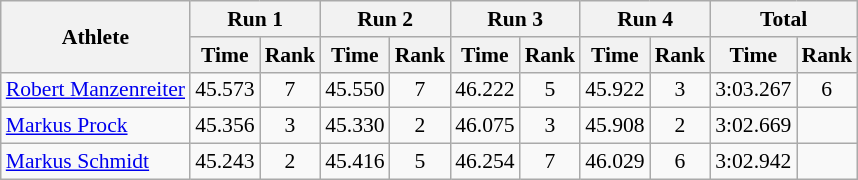<table class="wikitable" border="1" style="font-size:90%">
<tr>
<th rowspan="2">Athlete</th>
<th colspan="2">Run 1</th>
<th colspan="2">Run 2</th>
<th colspan="2">Run 3</th>
<th colspan="2">Run 4</th>
<th colspan="2">Total</th>
</tr>
<tr>
<th>Time</th>
<th>Rank</th>
<th>Time</th>
<th>Rank</th>
<th>Time</th>
<th>Rank</th>
<th>Time</th>
<th>Rank</th>
<th>Time</th>
<th>Rank</th>
</tr>
<tr>
<td><a href='#'>Robert Manzenreiter</a></td>
<td align="center">45.573</td>
<td align="center">7</td>
<td align="center">45.550</td>
<td align="center">7</td>
<td align="center">46.222</td>
<td align="center">5</td>
<td align="center">45.922</td>
<td align="center">3</td>
<td align="center">3:03.267</td>
<td align="center">6</td>
</tr>
<tr>
<td><a href='#'>Markus Prock</a></td>
<td align="center">45.356</td>
<td align="center">3</td>
<td align="center">45.330</td>
<td align="center">2</td>
<td align="center">46.075</td>
<td align="center">3</td>
<td align="center">45.908</td>
<td align="center">2</td>
<td align="center">3:02.669</td>
<td align="center"></td>
</tr>
<tr>
<td><a href='#'>Markus Schmidt</a></td>
<td align="center">45.243</td>
<td align="center">2</td>
<td align="center">45.416</td>
<td align="center">5</td>
<td align="center">46.254</td>
<td align="center">7</td>
<td align="center">46.029</td>
<td align="center">6</td>
<td align="center">3:02.942</td>
<td align="center"></td>
</tr>
</table>
